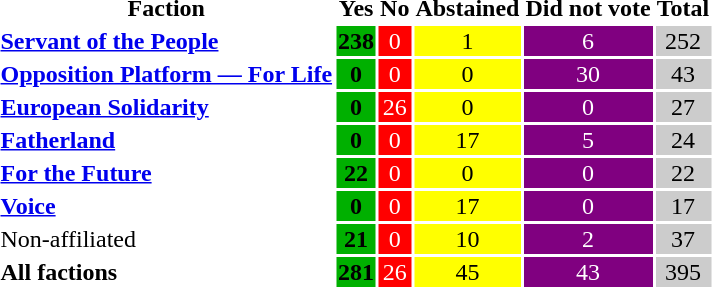<table>
<tr>
<th>Faction</th>
<th>Yes</th>
<th>No</th>
<th>Abstained</th>
<th>Did not vote</th>
<th>Total</th>
</tr>
<tr ---->
<td><strong><a href='#'>Servant of the People</a></strong></td>
<td style="text-align:center;background-color:#00B000;"><strong>238</strong></td>
<td style="text-align:center;background-color:red;color:white;">0</td>
<td style="text-align:center;background-color:yellow;">1</td>
<td style="text-align:center;background-color:purple;color:white;">6</td>
<td style="text-align:center;background-color:#cccccc;">252</td>
</tr>
<tr ---->
<td><strong><a href='#'>Opposition Platform — For Life</a></strong></td>
<td style="text-align:center;background-color:#00B000;"><strong>0</strong></td>
<td style="text-align:center;background-color:red;color:white;">0</td>
<td style="text-align:center;background-color:yellow;">0</td>
<td style="text-align:center;background-color:purple;color:white;">30</td>
<td style="text-align:center;background-color:#cccccc;">43</td>
</tr>
<tr ---->
<td><strong><a href='#'>European Solidarity</a></strong></td>
<td style="text-align:center;background-color:#00B000;"><strong>0</strong></td>
<td style="text-align:center;background-color:red;color:white;">26</td>
<td style="text-align:center;background-color:yellow;">0</td>
<td style="text-align:center;background-color:purple;color:white;">0</td>
<td style="text-align:center;background-color:#cccccc;">27</td>
</tr>
<tr ---->
<td><strong><a href='#'>Fatherland</a></strong></td>
<td style="text-align:center;background-color:#00B000;"><strong>0</strong></td>
<td style="text-align:center;background-color:red;color:white;">0</td>
<td style="text-align:center;background-color:yellow;">17</td>
<td style="text-align:center;background-color:purple;color:white;">5</td>
<td style="text-align:center;background-color:#cccccc;">24</td>
</tr>
<tr ---->
<td><strong><a href='#'>For the Future</a></strong></td>
<td style="text-align:center;background-color:#00B000;"><strong>22</strong></td>
<td style="text-align:center;background-color:red;color:white;">0</td>
<td style="text-align:center;background-color:yellow;">0</td>
<td style="text-align:center;background-color:purple;color:white;">0</td>
<td style="text-align:center;background-color:#cccccc;">22</td>
</tr>
<tr ---->
<td><strong><a href='#'>Voice</a></strong></td>
<td style="text-align:center;background-color:#00B000;"><strong>0</strong></td>
<td style="text-align:center;background-color:red;color:white;">0</td>
<td style="text-align:center;background-color:yellow;">17</td>
<td style="text-align:center;background-color:purple;color:white;">0</td>
<td style="text-align:center;background-color:#cccccc;">17</td>
</tr>
<tr ---->
<td>Non-affiliated</td>
<td style="text-align:center;background-color:#00B000;"><strong>21</strong></td>
<td style="text-align:center;background-color:red;color:white;">0</td>
<td style="text-align:center;background-color:yellow;">10</td>
<td style="text-align:center;background-color:purple;color:white;">2</td>
<td style="text-align:center;background-color:#cccccc;">37</td>
</tr>
<tr ---->
<td><strong>All factions</strong></td>
<td style="text-align:center;background-color:#00B000;"><strong>281</strong></td>
<td style="text-align:center;background-color:red;color:white;">26</td>
<td style="text-align:center;background-color:yellow;">45</td>
<td style="text-align:center;background-color:purple;color:white;">43</td>
<td style="text-align:center;background-color:#cccccc;">395</td>
</tr>
<tr>
</tr>
</table>
